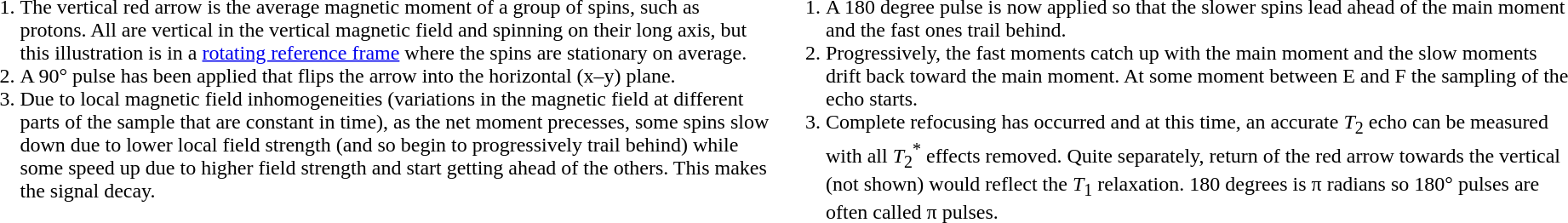<table align="center" width="100%" valign="middle" style="margin: 1em auto 1em auto; border: 0px; bgcolor: white;">
<tr>
<td colspan = 2></td>
</tr>
<tr valign="top">
<td width="50%"><br><ol>
<li><span>The vertical red arrow is the average magnetic moment of a group of spins, such as protons. All are vertical in the vertical magnetic field and spinning on their long axis, but this illustration is in a <a href='#'>rotating reference frame</a> where the spins are stationary on average.</span></li>
<li><span>A 90° pulse has been applied that flips the arrow into the horizontal (x–y) plane.</span></li>
<li><span>Due to local magnetic field inhomogeneities (variations in the magnetic field at different parts of the sample that are constant in time), as the net moment precesses, some spins slow down due to lower local field strength (and so begin to progressively trail behind) while some speed up due to higher field strength and start getting ahead of the others. This makes the signal decay. </span></li>
</ol></td>
<td width="50%"><br><ol>
<li><span>A 180 degree pulse is now applied so that the slower spins lead ahead of the main moment and the fast ones trail behind.</span></li>
<li><span>Progressively, the fast moments catch up with the main moment and the slow moments drift back toward the main moment. At some moment between E and F the sampling of the echo starts. </span></li>
<li><span>Complete refocusing has occurred and at this time, an accurate <em>T</em><sub>2</sub> echo can be measured with all <em>T</em><sub>2</sub><sup>*</sup> effects removed. Quite separately, return of the red arrow towards the vertical (not shown) would reflect the <em>T</em><sub>1</sub> relaxation. 180 degrees is π radians so 180° pulses are often called π pulses.</span></li>
</ol></td>
</tr>
</table>
